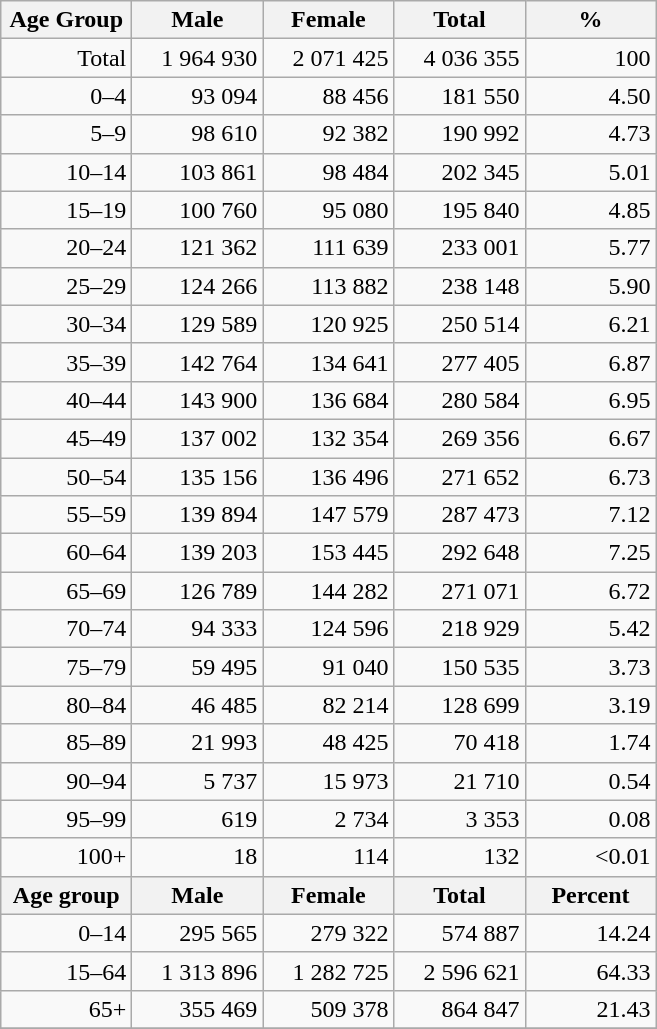<table class="wikitable">
<tr>
<th width="80pt">Age Group</th>
<th width="80pt">Male</th>
<th width="80pt">Female</th>
<th width="80pt">Total</th>
<th width="80pt">%</th>
</tr>
<tr>
<td align="right">Total</td>
<td align="right">1 964 930</td>
<td align="right">2 071 425</td>
<td align="right">4 036 355</td>
<td align="right">100</td>
</tr>
<tr>
<td align="right">0–4</td>
<td align="right">93 094</td>
<td align="right">88 456</td>
<td align="right">181 550</td>
<td align="right">4.50</td>
</tr>
<tr>
<td align="right">5–9</td>
<td align="right">98 610</td>
<td align="right">92 382</td>
<td align="right">190 992</td>
<td align="right">4.73</td>
</tr>
<tr>
<td align="right">10–14</td>
<td align="right">103 861</td>
<td align="right">98 484</td>
<td align="right">202 345</td>
<td align="right">5.01</td>
</tr>
<tr>
<td align="right">15–19</td>
<td align="right">100 760</td>
<td align="right">95 080</td>
<td align="right">195 840</td>
<td align="right">4.85</td>
</tr>
<tr>
<td align="right">20–24</td>
<td align="right">121 362</td>
<td align="right">111 639</td>
<td align="right">233 001</td>
<td align="right">5.77</td>
</tr>
<tr>
<td align="right">25–29</td>
<td align="right">124 266</td>
<td align="right">113 882</td>
<td align="right">238 148</td>
<td align="right">5.90</td>
</tr>
<tr>
<td align="right">30–34</td>
<td align="right">129 589</td>
<td align="right">120 925</td>
<td align="right">250 514</td>
<td align="right">6.21</td>
</tr>
<tr>
<td align="right">35–39</td>
<td align="right">142 764</td>
<td align="right">134 641</td>
<td align="right">277 405</td>
<td align="right">6.87</td>
</tr>
<tr>
<td align="right">40–44</td>
<td align="right">143 900</td>
<td align="right">136 684</td>
<td align="right">280 584</td>
<td align="right">6.95</td>
</tr>
<tr>
<td align="right">45–49</td>
<td align="right">137 002</td>
<td align="right">132 354</td>
<td align="right">269 356</td>
<td align="right">6.67</td>
</tr>
<tr>
<td align="right">50–54</td>
<td align="right">135 156</td>
<td align="right">136 496</td>
<td align="right">271 652</td>
<td align="right">6.73</td>
</tr>
<tr>
<td align="right">55–59</td>
<td align="right">139 894</td>
<td align="right">147 579</td>
<td align="right">287 473</td>
<td align="right">7.12</td>
</tr>
<tr>
<td align="right">60–64</td>
<td align="right">139 203</td>
<td align="right">153 445</td>
<td align="right">292 648</td>
<td align="right">7.25</td>
</tr>
<tr>
<td align="right">65–69</td>
<td align="right">126 789</td>
<td align="right">144 282</td>
<td align="right">271 071</td>
<td align="right">6.72</td>
</tr>
<tr>
<td align="right">70–74</td>
<td align="right">94 333</td>
<td align="right">124 596</td>
<td align="right">218 929</td>
<td align="right">5.42</td>
</tr>
<tr>
<td align="right">75–79</td>
<td align="right">59 495</td>
<td align="right">91 040</td>
<td align="right">150 535</td>
<td align="right">3.73</td>
</tr>
<tr>
<td align="right">80–84</td>
<td align="right">46 485</td>
<td align="right">82 214</td>
<td align="right">128 699</td>
<td align="right">3.19</td>
</tr>
<tr>
<td align="right">85–89</td>
<td align="right">21 993</td>
<td align="right">48 425</td>
<td align="right">70 418</td>
<td align="right">1.74</td>
</tr>
<tr>
<td align="right">90–94</td>
<td align="right">5 737</td>
<td align="right">15 973</td>
<td align="right">21 710</td>
<td align="right">0.54</td>
</tr>
<tr>
<td align="right">95–99</td>
<td align="right">619</td>
<td align="right">2 734</td>
<td align="right">3 353</td>
<td align="right">0.08</td>
</tr>
<tr>
<td align="right">100+</td>
<td align="right">18</td>
<td align="right">114</td>
<td align="right">132</td>
<td align="right"><0.01</td>
</tr>
<tr>
<th width="50">Age group</th>
<th width="80pt">Male</th>
<th width="80">Female</th>
<th width="80">Total</th>
<th width="50">Percent</th>
</tr>
<tr>
<td align="right">0–14</td>
<td align="right">295 565</td>
<td align="right">279 322</td>
<td align="right">574 887</td>
<td align="right">14.24</td>
</tr>
<tr>
<td align="right">15–64</td>
<td align="right">1 313 896</td>
<td align="right">1 282 725</td>
<td align="right">2 596 621</td>
<td align="right">64.33</td>
</tr>
<tr>
<td align="right">65+</td>
<td align="right">355 469</td>
<td align="right">509 378</td>
<td align="right">864 847</td>
<td align="right">21.43</td>
</tr>
<tr>
</tr>
</table>
